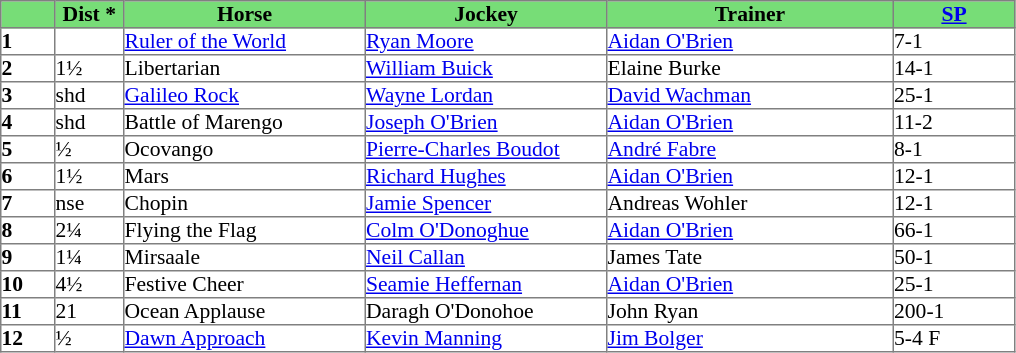<table border="1" cellpadding="0" style="border-collapse: collapse; font-size:90%">
<tr style="background:#7d7; text-align:center;">
<td style="width:35px;"></td>
<td style="width:45px;"><strong>Dist *</strong></td>
<td style="width:160px;"><strong>Horse</strong></td>
<td style="width:160px;"><strong>Jockey</strong></td>
<td style="width:190px;"><strong>Trainer</strong></td>
<td style="width:80px;"><strong><a href='#'>SP</a></strong></td>
</tr>
<tr>
<td><strong>1</strong></td>
<td></td>
<td><a href='#'>Ruler of the World</a></td>
<td><a href='#'>Ryan Moore</a></td>
<td><a href='#'>Aidan O'Brien</a></td>
<td>7-1</td>
</tr>
<tr>
<td><strong>2</strong></td>
<td>1½</td>
<td>Libertarian</td>
<td><a href='#'>William Buick</a></td>
<td>Elaine Burke</td>
<td>14-1</td>
</tr>
<tr>
<td><strong>3</strong></td>
<td>shd</td>
<td><a href='#'>Galileo Rock</a></td>
<td><a href='#'>Wayne Lordan</a></td>
<td><a href='#'>David Wachman</a></td>
<td>25-1</td>
</tr>
<tr>
<td><strong>4</strong></td>
<td>shd</td>
<td>Battle of Marengo</td>
<td><a href='#'>Joseph O'Brien</a></td>
<td><a href='#'>Aidan O'Brien</a></td>
<td>11-2</td>
</tr>
<tr>
<td><strong>5</strong></td>
<td>½</td>
<td>Ocovango</td>
<td><a href='#'>Pierre-Charles Boudot</a></td>
<td><a href='#'>André Fabre</a></td>
<td>8-1</td>
</tr>
<tr>
<td><strong>6</strong></td>
<td>1½</td>
<td>Mars</td>
<td><a href='#'>Richard Hughes</a></td>
<td><a href='#'>Aidan O'Brien</a></td>
<td>12-1</td>
</tr>
<tr>
<td><strong>7</strong></td>
<td>nse</td>
<td>Chopin</td>
<td><a href='#'>Jamie Spencer</a></td>
<td>Andreas Wohler</td>
<td>12-1</td>
</tr>
<tr>
<td><strong>8</strong></td>
<td>2¼</td>
<td>Flying the Flag</td>
<td><a href='#'>Colm O'Donoghue</a></td>
<td><a href='#'>Aidan O'Brien</a></td>
<td>66-1</td>
</tr>
<tr>
<td><strong>9</strong></td>
<td>1¼</td>
<td>Mirsaale</td>
<td><a href='#'>Neil Callan</a></td>
<td>James Tate</td>
<td>50-1</td>
</tr>
<tr>
<td><strong>10</strong></td>
<td>4½</td>
<td>Festive Cheer</td>
<td><a href='#'>Seamie Heffernan</a></td>
<td><a href='#'>Aidan O'Brien</a></td>
<td>25-1</td>
</tr>
<tr>
<td><strong>11</strong></td>
<td>21</td>
<td>Ocean Applause</td>
<td>Daragh O'Donohoe</td>
<td>John Ryan</td>
<td>200-1</td>
</tr>
<tr>
<td><strong>12</strong></td>
<td>½</td>
<td><a href='#'>Dawn Approach</a></td>
<td><a href='#'>Kevin Manning</a></td>
<td><a href='#'>Jim Bolger</a></td>
<td>5-4 F</td>
</tr>
</table>
